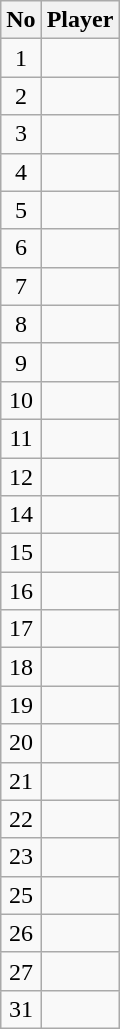<table class="wikitable sortable" style="text-align:center;">
<tr>
<th><strong>No</strong></th>
<th><strong>Player</strong></th>
</tr>
<tr>
<td>1</td>
<td align=left></td>
</tr>
<tr>
<td>2</td>
<td align=left></td>
</tr>
<tr>
<td>3</td>
<td align=left></td>
</tr>
<tr>
<td>4</td>
<td align=left></td>
</tr>
<tr>
<td>5</td>
<td align=left></td>
</tr>
<tr>
<td>6</td>
<td align=left></td>
</tr>
<tr>
<td>7</td>
<td align=left></td>
</tr>
<tr>
<td>8</td>
<td align=left></td>
</tr>
<tr>
<td>9</td>
<td align=left></td>
</tr>
<tr>
<td>10</td>
<td align=left></td>
</tr>
<tr>
<td>11</td>
<td align=left></td>
</tr>
<tr>
<td>12</td>
<td align=left></td>
</tr>
<tr>
<td>14</td>
<td align=left></td>
</tr>
<tr>
<td>15</td>
<td align=left></td>
</tr>
<tr>
<td>16</td>
<td align=left></td>
</tr>
<tr>
<td>17</td>
<td align=left></td>
</tr>
<tr>
<td>18</td>
<td align=left></td>
</tr>
<tr>
<td>19</td>
<td align=left></td>
</tr>
<tr>
<td>20</td>
<td align=left></td>
</tr>
<tr>
<td>21</td>
<td align=left></td>
</tr>
<tr>
<td>22</td>
<td align=left></td>
</tr>
<tr>
<td>23</td>
<td align=left></td>
</tr>
<tr>
<td>25</td>
<td align=left></td>
</tr>
<tr>
<td>26</td>
<td align=left></td>
</tr>
<tr>
<td>27</td>
<td align=left></td>
</tr>
<tr>
<td>31</td>
<td align=left></td>
</tr>
</table>
